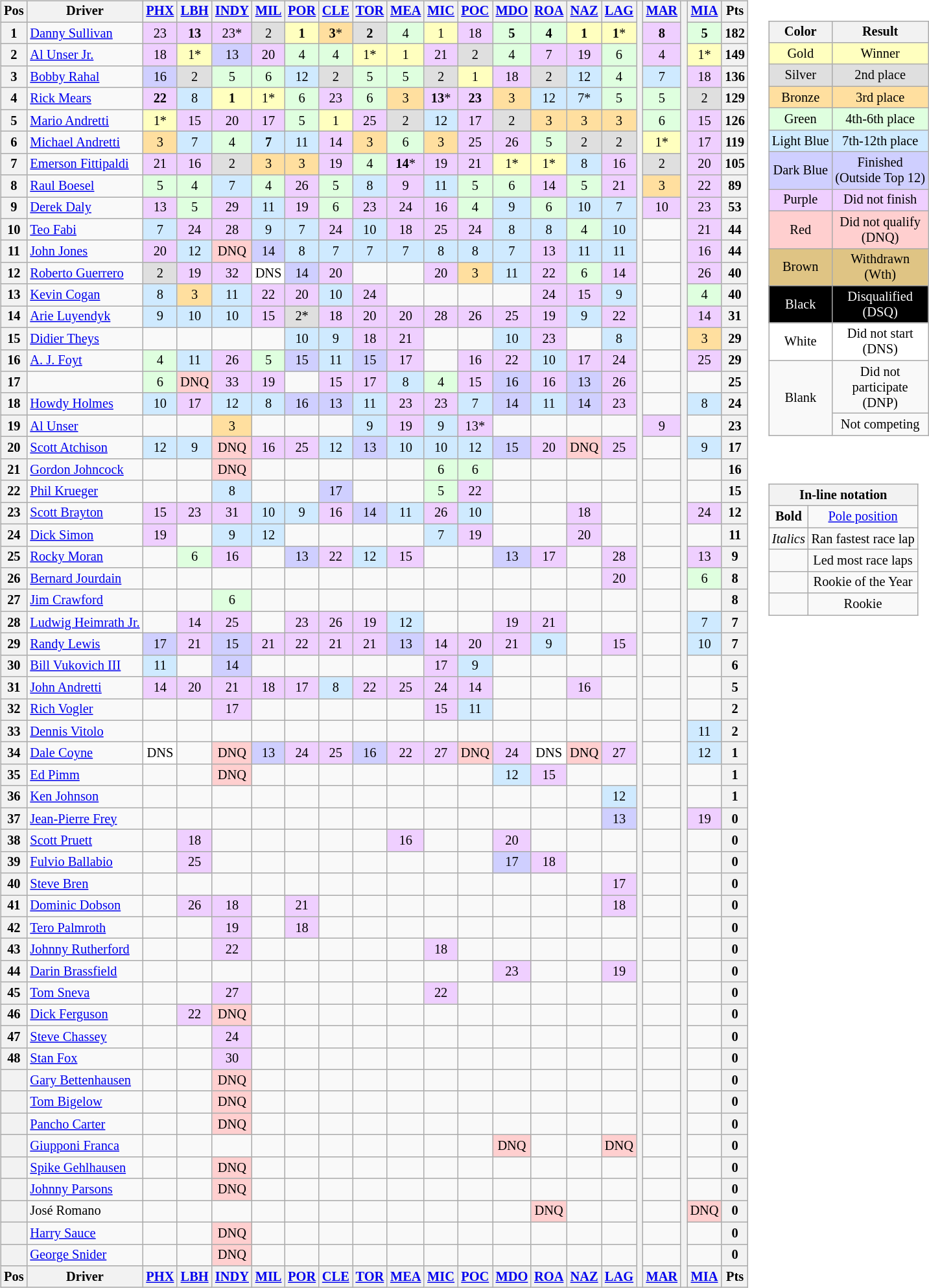<table>
<tr>
<td><br><table class="wikitable" style="font-size: 85%;; text-align:center;">
<tr valign="top">
<th valign="middle">Pos</th>
<th valign="middle">Driver</th>
<th width="27"><a href='#'>PHX</a></th>
<th width="27"><a href='#'>LBH</a></th>
<th width="27"><a href='#'>INDY</a></th>
<th width="27"><a href='#'>MIL</a></th>
<th width="27"><a href='#'>POR</a></th>
<th width="27"><a href='#'>CLE</a></th>
<th width="27"><a href='#'>TOR</a></th>
<th width="27"><a href='#'>MEA</a></th>
<th width="27"><a href='#'>MIC</a></th>
<th width="27"><a href='#'>POC</a></th>
<th width="27"><a href='#'>MDO</a></th>
<th width="27"><a href='#'>ROA</a></th>
<th width="27"><a href='#'>NAZ</a></th>
<th width="27"><a href='#'>LAG</a></th>
<th rowspan="59"></th>
<th width="27"><a href='#'>MAR</a></th>
<th rowspan="59"></th>
<th width="27"><a href='#'>MIA</a></th>
<th valign="middle">Pts</th>
</tr>
<tr>
<th>1</th>
<td align="left"> <a href='#'>Danny Sullivan</a></td>
<td style="background:#EFCFFF;">23</td>
<td style="background:#EFCFFF;"><strong>13</strong></td>
<td style="background:#EFCFFF;">23*</td>
<td style="background:#DFDFDF;">2</td>
<td style="background:#FFFFBF;"><strong>1</strong></td>
<td style="background:#FFDF9F;"><strong>3</strong>*</td>
<td style="background:#DFDFDF;"><strong>2</strong></td>
<td style="background:#DFFFDF;">4</td>
<td style="background:#FFFFBF;">1</td>
<td style="background:#EFCFFF;">18</td>
<td style="background:#DFFFDF;"><strong>5</strong></td>
<td style="background:#DFFFDF;"><strong>4</strong></td>
<td style="background:#FFFFBF;"><strong>1</strong></td>
<td style="background:#FFFFBF;"><strong>1</strong>*</td>
<td style="background:#EFCFFF;"><strong>8</strong></td>
<td style="background:#DFFFDF;"><strong>5</strong></td>
<th>182</th>
</tr>
<tr>
<th>2</th>
<td align="left"> <a href='#'>Al Unser Jr.</a></td>
<td style="background:#EFCFFF;">18</td>
<td style="background:#FFFFBF;">1*</td>
<td style="background:#CFCFFF;">13</td>
<td style="background:#EFCFFF;">20</td>
<td style="background:#DFFFDF;">4</td>
<td style="background:#DFFFDF;">4</td>
<td style="background:#FFFFBF;">1*</td>
<td style="background:#FFFFBF;">1</td>
<td style="background:#EFCFFF;">21</td>
<td style="background:#DFDFDF;">2</td>
<td style="background:#DFFFDF;">4</td>
<td style="background:#EFCFFF;">7</td>
<td style="background:#EFCFFF;">19</td>
<td style="background:#DFFFDF;">6</td>
<td style="background:#EFCFFF;">4</td>
<td style="background:#FFFFBF;">1*</td>
<th>149</th>
</tr>
<tr>
<th>3</th>
<td align="left"> <a href='#'>Bobby Rahal</a></td>
<td style="background:#CFCFFF;">16</td>
<td style="background:#DFDFDF;">2</td>
<td style="background:#DFFFDF;">5</td>
<td style="background:#DFFFDF;">6</td>
<td style="background:#CFEAFF;">12</td>
<td style="background:#DFDFDF;">2</td>
<td style="background:#DFFFDF;">5</td>
<td style="background:#DFFFDF;">5</td>
<td style="background:#DFDFDF;">2</td>
<td style="background:#FFFFBF;">1</td>
<td style="background:#EFCFFF;">18</td>
<td style="background:#DFDFDF;">2</td>
<td style="background:#CFEAFF;">12</td>
<td style="background:#DFFFDF;">4</td>
<td style="background:#CFEAFF;">7</td>
<td style="background:#EFCFFF;">18</td>
<th>136</th>
</tr>
<tr>
<th>4</th>
<td align="left"> <a href='#'>Rick Mears</a></td>
<td style="background:#EFCFFF;"><strong>22</strong></td>
<td style="background:#CFEAFF;">8</td>
<td style="background:#FFFFBF;"><strong>1</strong></td>
<td style="background:#FFFFBF;">1*</td>
<td style="background:#DFFFDF;">6</td>
<td style="background:#EFCFFF;">23</td>
<td style="background:#DFFFDF;">6</td>
<td style="background:#FFDF9F;">3</td>
<td style="background:#EFCFFF;"><strong>13</strong>*</td>
<td style="background:#EFCFFF;"><strong>23</strong></td>
<td style="background:#FFDF9F;">3</td>
<td style="background:#CFEAFF;">12</td>
<td style="background:#CFEAFF;">7*</td>
<td style="background:#DFFFDF;">5</td>
<td style="background:#DFFFDF;">5</td>
<td style="background:#DFDFDF;">2</td>
<th>129</th>
</tr>
<tr>
<th>5</th>
<td align="left"> <a href='#'>Mario Andretti</a></td>
<td style="background:#FFFFBF;">1*</td>
<td style="background:#EFCFFF;">15</td>
<td style="background:#EFCFFF;">20</td>
<td style="background:#EFCFFF;">17</td>
<td style="background:#DFFFDF;">5</td>
<td style="background:#FFFFBF;">1</td>
<td style="background:#EFCFFF;">25</td>
<td style="background:#DFDFDF;">2</td>
<td style="background:#CFEAFF;">12</td>
<td style="background:#EFCFFF;">17</td>
<td style="background:#DFDFDF;">2</td>
<td style="background:#FFDF9F;">3</td>
<td style="background:#FFDF9F;">3</td>
<td style="background:#FFDF9F;">3</td>
<td style="background:#DFFFDF;">6</td>
<td style="background:#EFCFFF;">15</td>
<th>126</th>
</tr>
<tr>
<th>6</th>
<td align="left"> <a href='#'>Michael Andretti</a></td>
<td style="background:#FFDF9F;">3</td>
<td style="background:#CFEAFF;">7</td>
<td style="background:#DFFFDF;">4</td>
<td style="background:#CFEAFF;"><strong>7</strong></td>
<td style="background:#CFEAFF;">11</td>
<td style="background:#EFCFFF;">14</td>
<td style="background:#FFDF9F;">3</td>
<td style="background:#DFFFDF;">6</td>
<td style="background:#FFDF9F;">3</td>
<td style="background:#EFCFFF;">25</td>
<td style="background:#EFCFFF;">26</td>
<td style="background:#DFFFDF;">5</td>
<td style="background:#DFDFDF;">2</td>
<td style="background:#DFDFDF;">2</td>
<td style="background:#FFFFBF;">1*</td>
<td style="background:#EFCFFF;">17</td>
<th>119</th>
</tr>
<tr>
<th>7</th>
<td align="left"> <a href='#'>Emerson Fittipaldi</a></td>
<td style="background:#EFCFFF;">21</td>
<td style="background:#EFCFFF;">16</td>
<td style="background:#DFDFDF;">2</td>
<td style="background:#FFDF9F;">3</td>
<td style="background:#FFDF9F;">3</td>
<td style="background:#EFCFFF;">19</td>
<td style="background:#dfffdf;">4</td>
<td style="background:#EFCFFF;"><strong>14</strong>*</td>
<td style="background:#EFCFFF;">19</td>
<td style="background:#EFCFFF;">21</td>
<td style="background:#FFFFBF;">1*</td>
<td style="background:#FFFFBF;">1*</td>
<td style="background:#CFEAFF;">8</td>
<td style="background:#EFCFFF;">16</td>
<td style="background:#DFDFDF;">2</td>
<td style="background:#EFCFFF;">20</td>
<th>105</th>
</tr>
<tr>
<th>8</th>
<td align="left"> <a href='#'>Raul Boesel</a></td>
<td style="background:#dfffdf;">5</td>
<td style="background:#dfffdf;">4</td>
<td style="background:#CFEAFF;">7</td>
<td style="background:#dfffdf;">4</td>
<td style="background:#EFCFFF;">26</td>
<td style="background:#dfffdf;">5</td>
<td style="background:#CFEAFF;">8</td>
<td style="background:#EFCFFF;">9</td>
<td style="background:#CFEAFF;">11</td>
<td style="background:#dfffdf;">5</td>
<td style="background:#DFFFDF;">6</td>
<td style="background:#EFCFFF;">14</td>
<td style="background:#dfffdf;">5</td>
<td style="background:#EFCFFF;">21</td>
<td style="background:#FFDF9F;">3</td>
<td style="background:#EFCFFF;">22</td>
<th>89</th>
</tr>
<tr>
<th>9</th>
<td align="left"> <a href='#'>Derek Daly</a></td>
<td style="background:#EFCFFF;">13</td>
<td style="background:#dfffdf;">5</td>
<td style="background:#EFCFFF;">29</td>
<td style="background:#CFEAFF;">11</td>
<td style="background:#EFCFFF;">19</td>
<td style="background:#DFFFDF;">6</td>
<td style="background:#EFCFFF;">23</td>
<td style="background:#EFCFFF;">24</td>
<td style="background:#EFCFFF;">16</td>
<td style="background:#dfffdf;">4</td>
<td style="background:#CFEAFF;">9</td>
<td style="background:#DFFFDF;">6</td>
<td style="background:#CFEAFF;">10</td>
<td style="background:#CFEAFF;">7</td>
<td style="background:#EFCFFF;">10</td>
<td style="background:#EFCFFF;">23</td>
<th>53</th>
</tr>
<tr>
<th>10</th>
<td align="left"> <a href='#'>Teo Fabi</a></td>
<td style="background:#CFEAFF;">7</td>
<td style="background:#EFCFFF;">24</td>
<td style="background:#EFCFFF;">28</td>
<td style="background:#CFEAFF;">9</td>
<td style="background:#CFEAFF;">7</td>
<td style="background:#EFCFFF;">24</td>
<td style="background:#CFEAFF;">10</td>
<td style="background:#EFCFFF;">18</td>
<td style="background:#EFCFFF;">25</td>
<td style="background:#EFCFFF;">24</td>
<td style="background:#CFEAFF;">8</td>
<td style="background:#CFEAFF;">8</td>
<td style="background:#DFFFDF;">4</td>
<td style="background:#CFEAFF;">10</td>
<td></td>
<td style="background:#EFCFFF;">21</td>
<th>44</th>
</tr>
<tr>
<th>11</th>
<td style="text-align:left"> <a href='#'>John Jones</a> </td>
<td style="background:#EFCFFF;">20</td>
<td style="background:#CFEAFF;">12</td>
<td style="background:#FFCFCF;">DNQ</td>
<td style="background:#CFCFFF;">14</td>
<td style="background:#CFEAFF;">8</td>
<td style="background:#CFEAFF;">7</td>
<td style="background:#CFEAFF;">7</td>
<td style="background:#CFEAFF;">7</td>
<td style="background:#CFEAFF;">8</td>
<td style="background:#CFEAFF;">8</td>
<td style="background:#CFEAFF;">7</td>
<td style="background:#EFCFFF;">13</td>
<td style="background:#CFEAFF;">11</td>
<td style="background:#CFEAFF;">11</td>
<td></td>
<td style="background:#EFCFFF;">16</td>
<th>44</th>
</tr>
<tr>
<th>12</th>
<td align="left"> <a href='#'>Roberto Guerrero</a></td>
<td style="background:#DFDFDF;">2</td>
<td style="background:#EFCFFF;">19</td>
<td style="background:#EFCFFF;">32</td>
<td style="background:#FFFFFF;">DNS</td>
<td style="background:#CFCFFF;">14</td>
<td style="background:#EFCFFF;">20</td>
<td></td>
<td></td>
<td style="background:#EFCFFF;">20</td>
<td style="background:#FFDF9F;">3</td>
<td style="background:#CFEAFF;">11</td>
<td style="background:#EFCFFF;">22</td>
<td style="background:#DFFFDF;">6</td>
<td style="background:#EFCFFF;">14</td>
<td></td>
<td style="background:#EFCFFF;">26</td>
<th>40</th>
</tr>
<tr>
<th>13</th>
<td align="left"> <a href='#'>Kevin Cogan</a></td>
<td style="background:#CFEAFF;">8</td>
<td style="background:#FFDF9F;">3</td>
<td style="background:#CFEAFF;">11</td>
<td style="background:#EFCFFF;">22</td>
<td style="background:#EFCFFF;">20</td>
<td style="background:#CFEAFF;">10</td>
<td style="background:#EFCFFF;">24</td>
<td></td>
<td></td>
<td></td>
<td></td>
<td style="background:#EFCFFF;">24</td>
<td style="background:#EFCFFF;">15</td>
<td style="background:#CFEAFF;">9</td>
<td></td>
<td style="background:#DFFFDF;">4</td>
<th>40</th>
</tr>
<tr>
<th>14</th>
<td align="left"> <a href='#'>Arie Luyendyk</a></td>
<td style="background:#CFEAFF;">9</td>
<td style="background:#CFEAFF;">10</td>
<td style="background:#CFEAFF;">10</td>
<td style="background:#EFCFFF;">15</td>
<td style="background:#DFDFDF;">2*</td>
<td style="background:#EFCFFF;">18</td>
<td style="background:#EFCFFF;">20</td>
<td style="background:#EFCFFF;">20</td>
<td style="background:#EFCFFF;">28</td>
<td style="background:#EFCFFF;">26</td>
<td style="background:#EFCFFF;">25</td>
<td style="background:#EFCFFF;">19</td>
<td style="background:#CFEAFF;">9</td>
<td style="background:#EFCFFF;">22</td>
<td></td>
<td style="background:#EFCFFF;">14</td>
<th>31</th>
</tr>
<tr>
<th>15</th>
<td align="left"> <a href='#'>Didier Theys</a></td>
<td></td>
<td></td>
<td></td>
<td></td>
<td style="background:#CFEAFF;">10</td>
<td style="background:#CFEAFF;">9</td>
<td style="background:#EFCFFF;">18</td>
<td style="background:#EFCFFF;">21</td>
<td></td>
<td></td>
<td style="background:#CFEAFF;">10</td>
<td style="background:#EFCFFF;">23</td>
<td></td>
<td style="background:#CFEAFF;">8</td>
<td></td>
<td style="background:#FFDF9F;">3</td>
<th>29</th>
</tr>
<tr>
<th>16</th>
<td align="left"> <a href='#'>A. J. Foyt</a></td>
<td style="background:#DFFFDF;">4</td>
<td style="background:#CFEAFF;">11</td>
<td style="background:#EFCFFF;">26</td>
<td style="background:#DFFFDF;">5</td>
<td style="background:#CFCFFF;">15</td>
<td style="background:#CFEAFF;">11</td>
<td style="background:#CFCFFF;">15</td>
<td style="background:#EFCFFF;">17</td>
<td></td>
<td style="background:#EFCFFF;">16</td>
<td style="background:#EFCFFF;">22</td>
<td style="background:#CFEAFF;">10</td>
<td style="background:#EFCFFF;">17</td>
<td style="background:#EFCFFF;">24</td>
<td></td>
<td style="background:#EFCFFF;">25</td>
<th>29</th>
</tr>
<tr>
<th>17</th>
<td></td>
<td style="background:#DFFFDF;">6</td>
<td style="background:#FFCFCF;">DNQ</td>
<td style="background:#EFCFFF;">33</td>
<td style="background:#EFCFFF;">19</td>
<td></td>
<td style="background:#EFCFFF;">15</td>
<td style="background:#EFCFFF;">17</td>
<td style="background:#CFEAFF;">8</td>
<td style="background:#DFFFDF;">4</td>
<td style="background:#EFCFFF;">15</td>
<td style="background:#CFCFFF;">16</td>
<td style="background:#EFCFFF;">16</td>
<td style="background:#CFCFFF;">13</td>
<td style="background:#EFCFFF;">26</td>
<td></td>
<td></td>
<th>25</th>
</tr>
<tr>
<th>18</th>
<td align="left"> <a href='#'>Howdy Holmes</a></td>
<td style="background:#CFEAFF;">10</td>
<td style="background:#EFCFFF;">17</td>
<td style="background:#CFEAFF;">12</td>
<td style="background:#CFEAFF;">8</td>
<td style="background:#CFCFFF;">16</td>
<td style="background:#CFCFFF;">13</td>
<td style="background:#CFEAFF;">11</td>
<td style="background:#EFCFFF;">23</td>
<td style="background:#EFCFFF;">23</td>
<td style="background:#CFEAFF;">7</td>
<td style="background:#CFCFFF;">14</td>
<td style="background:#CFEAFF;">11</td>
<td style="background:#CFCFFF;">14</td>
<td style="background:#EFCFFF;">23</td>
<td></td>
<td style="background:#CFEAFF;">8</td>
<th>24</th>
</tr>
<tr>
<th>19</th>
<td align="left"> <a href='#'>Al Unser</a></td>
<td></td>
<td></td>
<td style="background:#FFDF9F;">3</td>
<td></td>
<td></td>
<td></td>
<td style="background:#CFEAFF;">9</td>
<td style="background:#EFCFFF;">19</td>
<td style="background:#CFEAFF;">9</td>
<td style="background:#EFCFFF;">13*</td>
<td></td>
<td></td>
<td></td>
<td></td>
<td style="background:#EFCFFF;">9</td>
<td></td>
<th>23</th>
</tr>
<tr>
<th>20</th>
<td style="text-align:left"> <a href='#'>Scott Atchison</a> </td>
<td style="background:#CFEAFF;">12</td>
<td style="background:#CFEAFF;">9</td>
<td style="background:#FFCFCF;">DNQ</td>
<td style="background:#EFCFFF;">16</td>
<td style="background:#EFCFFF;">25</td>
<td style="background:#CFEAFF;">12</td>
<td style="background:#CFCFFF;">13</td>
<td style="background:#CFEAFF;">10</td>
<td style="background:#CFEAFF;">10</td>
<td style="background:#CFEAFF;">12</td>
<td style="background:#CFCFFF;">15</td>
<td style="background:#EFCFFF;">20</td>
<td style="background:#FFCFCF;">DNQ</td>
<td style="background:#EFCFFF;">25</td>
<td></td>
<td style="background:#CFEAFF;">9</td>
<th>17</th>
</tr>
<tr>
<th>21</th>
<td align="left"> <a href='#'>Gordon Johncock</a></td>
<td></td>
<td></td>
<td style="background:#FFCFCF;">DNQ</td>
<td></td>
<td></td>
<td></td>
<td></td>
<td></td>
<td style="background:#DFFFDF;">6</td>
<td style="background:#DFFFDF;">6</td>
<td></td>
<td></td>
<td></td>
<td></td>
<td></td>
<td></td>
<th>16</th>
</tr>
<tr>
<th>22</th>
<td align="left"> <a href='#'>Phil Krueger</a></td>
<td></td>
<td></td>
<td style="background:#CFEAFF;">8</td>
<td></td>
<td></td>
<td style="background:#CFCFFF;">17</td>
<td></td>
<td></td>
<td style="background:#DFFFDF;">5</td>
<td style="background:#EFCFFF;">22</td>
<td></td>
<td></td>
<td></td>
<td></td>
<td></td>
<td></td>
<th>15</th>
</tr>
<tr>
<th>23</th>
<td align="left"> <a href='#'>Scott Brayton</a></td>
<td style="background:#EFCFFF;">15</td>
<td style="background:#EFCFFF;">23</td>
<td style="background:#EFCFFF;">31</td>
<td style="background:#CFEAFF;">10</td>
<td style="background:#CFEAFF;">9</td>
<td style="background:#EFCFFF;">16</td>
<td style="background:#CFCFFF;">14</td>
<td style="background:#CFEAFF;">11</td>
<td style="background:#EFCFFF;">26</td>
<td style="background:#CFEAFF;">10</td>
<td></td>
<td></td>
<td style="background:#EFCFFF;">18</td>
<td></td>
<td></td>
<td style="background:#EFCFFF;">24</td>
<th>12</th>
</tr>
<tr>
<th>24</th>
<td align="left"> <a href='#'>Dick Simon</a></td>
<td style="background:#EFCFFF;">19</td>
<td></td>
<td style="background:#CFEAFF;">9</td>
<td style="background:#CFEAFF;">12</td>
<td></td>
<td></td>
<td></td>
<td></td>
<td style="background:#CFEAFF;">7</td>
<td style="background:#EFCFFF;">19</td>
<td></td>
<td></td>
<td style="background:#EFCFFF;">20</td>
<td></td>
<td></td>
<td></td>
<th>11</th>
</tr>
<tr>
<th>25</th>
<td align="left"> <a href='#'>Rocky Moran</a></td>
<td></td>
<td style="background:#DFFFDF;">6</td>
<td style="background:#EFCFFF;">16</td>
<td></td>
<td style="background:#CFCFFF;">13</td>
<td style="background:#EFCFFF;">22</td>
<td style="background:#CFEAFF;">12</td>
<td style="background:#EFCFFF;">15</td>
<td></td>
<td></td>
<td style="background:#CFCFFF;">13</td>
<td style="background:#EFCFFF;">17</td>
<td></td>
<td style="background:#EFCFFF;">28</td>
<td></td>
<td style="background:#EFCFFF;">13</td>
<th>9</th>
</tr>
<tr>
<th>26</th>
<td style="text-align:left"> <a href='#'>Bernard Jourdain</a> </td>
<td></td>
<td></td>
<td></td>
<td></td>
<td></td>
<td></td>
<td></td>
<td></td>
<td></td>
<td></td>
<td></td>
<td></td>
<td></td>
<td style="background:#EFCFFF;">20</td>
<td></td>
<td style="background:#DFFFDF;">6</td>
<th>8</th>
</tr>
<tr>
<th>27</th>
<td align="left"> <a href='#'>Jim Crawford</a></td>
<td></td>
<td></td>
<td style="background:#DFFFDF;">6</td>
<td></td>
<td></td>
<td></td>
<td></td>
<td></td>
<td></td>
<td></td>
<td></td>
<td></td>
<td></td>
<td></td>
<td></td>
<td></td>
<th>8</th>
</tr>
<tr>
<th>28</th>
<td align="left"> <a href='#'>Ludwig Heimrath Jr.</a></td>
<td></td>
<td style="background:#EFCFFF;">14</td>
<td style="background:#EFCFFF;">25</td>
<td></td>
<td style="background:#EFCFFF;">23</td>
<td style="background:#EFCFFF;">26</td>
<td style="background:#EFCFFF;">19</td>
<td style="background:#CFEAFF;">12</td>
<td></td>
<td></td>
<td style="background:#EFCFFF;">19</td>
<td style="background:#EFCFFF;">21</td>
<td></td>
<td></td>
<td></td>
<td style="background:#CFEAFF;">7</td>
<th>7</th>
</tr>
<tr>
<th>29</th>
<td align="left"> <a href='#'>Randy Lewis</a></td>
<td style="background:#CFCFFF;">17</td>
<td style="background:#EFCFFF;">21</td>
<td style="background:#CFCFFF;">15</td>
<td style="background:#EFCFFF;">21</td>
<td style="background:#EFCFFF;">22</td>
<td style="background:#EFCFFF;">21</td>
<td style="background:#EFCFFF;">21</td>
<td style="background:#CFCFFF;">13</td>
<td style="background:#EFCFFF;">14</td>
<td style="background:#EFCFFF;">20</td>
<td style="background:#EFCFFF;">21</td>
<td style="background:#CFEAFF;">9</td>
<td></td>
<td style="background:#EFCFFF;">15</td>
<td></td>
<td style="background:#CFEAFF;">10</td>
<th>7</th>
</tr>
<tr>
<th>30</th>
<td style="text-align:left"> <a href='#'>Bill Vukovich III</a> </td>
<td style="background:#CFEAFF;">11</td>
<td></td>
<td style="background:#CFCFFF;">14</td>
<td></td>
<td></td>
<td></td>
<td></td>
<td></td>
<td style="background:#EFCFFF;">17</td>
<td style="background:#CFEAFF;">9</td>
<td></td>
<td></td>
<td></td>
<td></td>
<td></td>
<td></td>
<th>6</th>
</tr>
<tr>
<th>31</th>
<td align="left"> <a href='#'>John Andretti</a></td>
<td style="background:#EFCFFF;">14</td>
<td style="background:#EFCFFF;">20</td>
<td style="background:#EFCFFF;">21</td>
<td style="background:#EFCFFF;">18</td>
<td style="background:#EFCFFF;">17</td>
<td style="background:#CFEAFF;">8</td>
<td style="background:#EFCFFF;">22</td>
<td style="background:#EFCFFF;">25</td>
<td style="background:#EFCFFF;">24</td>
<td style="background:#EFCFFF;">14</td>
<td></td>
<td></td>
<td style="background:#EFCFFF;">16</td>
<td></td>
<td></td>
<td></td>
<th>5</th>
</tr>
<tr>
<th>32</th>
<td align="left"> <a href='#'>Rich Vogler</a></td>
<td></td>
<td></td>
<td style="background:#EFCFFF;">17</td>
<td></td>
<td></td>
<td></td>
<td></td>
<td></td>
<td style="background:#EFCFFF;">15</td>
<td style="background:#CFEAFF;">11</td>
<td></td>
<td></td>
<td></td>
<td></td>
<td></td>
<td></td>
<th>2</th>
</tr>
<tr>
<th>33</th>
<td style="text-align:left"> <a href='#'>Dennis Vitolo</a> </td>
<td></td>
<td></td>
<td></td>
<td></td>
<td></td>
<td></td>
<td></td>
<td></td>
<td></td>
<td></td>
<td></td>
<td></td>
<td></td>
<td></td>
<td></td>
<td style="background:#CFEAFF;">11</td>
<th>2</th>
</tr>
<tr>
<th>34</th>
<td align="left"> <a href='#'>Dale Coyne</a></td>
<td style="background:#FFFFFF;">DNS</td>
<td></td>
<td style="background:#ffcfcf;">DNQ</td>
<td style="background:#CFCFFF;">13</td>
<td style="background:#EFCFFF;">24</td>
<td style="background:#EFCFFF;">25</td>
<td style="background:#CFCFFF;">16</td>
<td style="background:#EFCFFF;">22</td>
<td style="background:#EFCFFF;">27</td>
<td style="background:#ffcfcf;">DNQ</td>
<td style="background:#EFCFFF;">24</td>
<td style="background:#FFFFFF;">DNS</td>
<td style="background:#ffcfcf;">DNQ</td>
<td style="background:#EFCFFF;">27</td>
<td></td>
<td style="background:#CFEAFF;">12</td>
<th>1</th>
</tr>
<tr>
<th>35</th>
<td align="left"> <a href='#'>Ed Pimm</a></td>
<td></td>
<td></td>
<td style="background:#ffcfcf;">DNQ</td>
<td></td>
<td></td>
<td></td>
<td></td>
<td></td>
<td></td>
<td></td>
<td style="background:#CFEAFF;">12</td>
<td style="background:#EFCFFF;">15</td>
<td></td>
<td></td>
<td></td>
<td></td>
<th>1</th>
</tr>
<tr>
<th>36</th>
<td style="text-align:left"> <a href='#'>Ken Johnson</a> </td>
<td></td>
<td></td>
<td></td>
<td></td>
<td></td>
<td></td>
<td></td>
<td></td>
<td></td>
<td></td>
<td></td>
<td></td>
<td></td>
<td style="background:#CFEAFF;">12</td>
<td></td>
<td></td>
<th>1</th>
</tr>
<tr>
<th>37</th>
<td style="text-align:left"> <a href='#'>Jean-Pierre Frey</a> </td>
<td></td>
<td></td>
<td></td>
<td></td>
<td></td>
<td></td>
<td></td>
<td></td>
<td></td>
<td></td>
<td></td>
<td></td>
<td></td>
<td style="background:#CFCFFF;">13</td>
<td></td>
<td style="background:#EFCFFF;">19</td>
<th>0</th>
</tr>
<tr>
<th>38</th>
<td style="text-align:left"> <a href='#'>Scott Pruett</a> </td>
<td></td>
<td style="background:#EFCFFF;">18</td>
<td></td>
<td></td>
<td></td>
<td></td>
<td></td>
<td style="background:#EFCFFF;">16</td>
<td></td>
<td></td>
<td style="background:#EFCFFF;">20</td>
<td></td>
<td></td>
<td></td>
<td></td>
<td></td>
<th>0</th>
</tr>
<tr>
<th>39</th>
<td align="left"> <a href='#'>Fulvio Ballabio</a></td>
<td></td>
<td style="background:#EFCFFF;">25</td>
<td></td>
<td></td>
<td></td>
<td></td>
<td></td>
<td></td>
<td></td>
<td></td>
<td style="background:#CFCFFF;">17</td>
<td style="background:#EFCFFF;">18</td>
<td></td>
<td></td>
<td></td>
<td></td>
<th>0</th>
</tr>
<tr>
<th>40</th>
<td align="left"> <a href='#'>Steve Bren</a></td>
<td></td>
<td></td>
<td></td>
<td></td>
<td></td>
<td></td>
<td></td>
<td></td>
<td></td>
<td></td>
<td></td>
<td></td>
<td></td>
<td style="background:#EFCFFF;">17</td>
<td></td>
<td></td>
<th>0</th>
</tr>
<tr>
<th>41</th>
<td align="left"> <a href='#'>Dominic Dobson</a></td>
<td></td>
<td style="background:#EFCFFF;">26</td>
<td style="background:#EFCFFF;">18</td>
<td></td>
<td style="background:#EFCFFF;">21</td>
<td></td>
<td></td>
<td></td>
<td></td>
<td></td>
<td></td>
<td></td>
<td></td>
<td style="background:#EFCFFF;">18</td>
<td></td>
<td></td>
<th>0</th>
</tr>
<tr>
<th>42</th>
<td style="text-align:left"> <a href='#'>Tero Palmroth</a> </td>
<td></td>
<td></td>
<td style="background:#EFCFFF;">19</td>
<td></td>
<td style="background:#EFCFFF;">18</td>
<td></td>
<td></td>
<td></td>
<td></td>
<td></td>
<td></td>
<td></td>
<td></td>
<td></td>
<td></td>
<td></td>
<th>0</th>
</tr>
<tr>
<th>43</th>
<td align="left"> <a href='#'>Johnny Rutherford</a></td>
<td></td>
<td></td>
<td style="background:#EFCFFF;">22</td>
<td></td>
<td></td>
<td></td>
<td></td>
<td></td>
<td style="background:#EFCFFF;">18</td>
<td></td>
<td></td>
<td></td>
<td></td>
<td></td>
<td></td>
<td></td>
<th>0</th>
</tr>
<tr>
<th>44</th>
<td align="left"> <a href='#'>Darin Brassfield</a></td>
<td></td>
<td></td>
<td></td>
<td></td>
<td></td>
<td></td>
<td></td>
<td></td>
<td></td>
<td></td>
<td style="background:#EFCFFF;">23</td>
<td></td>
<td></td>
<td style="background:#EFCFFF;">19</td>
<td></td>
<td></td>
<th>0</th>
</tr>
<tr>
<th>45</th>
<td align="left"> <a href='#'>Tom Sneva</a></td>
<td></td>
<td></td>
<td style="background:#EFCFFF;">27</td>
<td></td>
<td></td>
<td></td>
<td></td>
<td></td>
<td style="background:#EFCFFF;">22</td>
<td></td>
<td></td>
<td></td>
<td></td>
<td></td>
<td></td>
<td></td>
<th>0</th>
</tr>
<tr>
<th>46</th>
<td align="left"> <a href='#'>Dick Ferguson</a></td>
<td></td>
<td style="background:#EFCFFF;">22</td>
<td style="background:#ffcfcf;">DNQ</td>
<td></td>
<td></td>
<td></td>
<td></td>
<td></td>
<td></td>
<td></td>
<td></td>
<td></td>
<td></td>
<td></td>
<td></td>
<td></td>
<th>0</th>
</tr>
<tr>
<th>47</th>
<td align="left"> <a href='#'>Steve Chassey</a></td>
<td></td>
<td></td>
<td style="background:#EFCFFF;">24</td>
<td></td>
<td></td>
<td></td>
<td></td>
<td></td>
<td></td>
<td></td>
<td></td>
<td></td>
<td></td>
<td></td>
<td></td>
<td></td>
<th>0</th>
</tr>
<tr>
<th>48</th>
<td align="left"> <a href='#'>Stan Fox</a></td>
<td></td>
<td></td>
<td style="background:#EFCFFF;">30</td>
<td></td>
<td></td>
<td></td>
<td></td>
<td></td>
<td></td>
<td></td>
<td></td>
<td></td>
<td></td>
<td></td>
<td></td>
<td></td>
<th>0</th>
</tr>
<tr>
<th></th>
<td align="left"> <a href='#'>Gary Bettenhausen</a></td>
<td></td>
<td></td>
<td style="background:#ffcfcf;">DNQ</td>
<td></td>
<td></td>
<td></td>
<td></td>
<td></td>
<td></td>
<td></td>
<td></td>
<td></td>
<td></td>
<td></td>
<td></td>
<td></td>
<th>0</th>
</tr>
<tr>
<th></th>
<td align="left"> <a href='#'>Tom Bigelow</a></td>
<td></td>
<td></td>
<td style="background:#ffcfcf;">DNQ</td>
<td></td>
<td></td>
<td></td>
<td></td>
<td></td>
<td></td>
<td></td>
<td></td>
<td></td>
<td></td>
<td></td>
<td></td>
<td></td>
<th>0</th>
</tr>
<tr>
<th></th>
<td align="left"> <a href='#'>Pancho Carter</a></td>
<td></td>
<td></td>
<td style="background:#ffcfcf;">DNQ</td>
<td></td>
<td></td>
<td></td>
<td></td>
<td></td>
<td></td>
<td></td>
<td></td>
<td></td>
<td></td>
<td></td>
<td></td>
<td></td>
<th>0</th>
</tr>
<tr>
<th></th>
<td align="left"> <a href='#'>Giupponi Franca</a></td>
<td></td>
<td></td>
<td></td>
<td></td>
<td></td>
<td></td>
<td></td>
<td></td>
<td></td>
<td></td>
<td style="background:#ffcfcf;">DNQ</td>
<td></td>
<td></td>
<td style="background:#ffcfcf;">DNQ</td>
<td></td>
<td></td>
<th>0</th>
</tr>
<tr>
<th></th>
<td align="left"> <a href='#'>Spike Gehlhausen</a></td>
<td></td>
<td></td>
<td style="background:#ffcfcf;">DNQ</td>
<td></td>
<td></td>
<td></td>
<td></td>
<td></td>
<td></td>
<td></td>
<td></td>
<td></td>
<td></td>
<td></td>
<td></td>
<td></td>
<th>0</th>
</tr>
<tr>
<th></th>
<td align="left"> <a href='#'>Johnny Parsons</a></td>
<td></td>
<td></td>
<td style="background:#ffcfcf;">DNQ</td>
<td></td>
<td></td>
<td></td>
<td></td>
<td></td>
<td></td>
<td></td>
<td></td>
<td></td>
<td></td>
<td></td>
<td></td>
<td></td>
<th>0</th>
</tr>
<tr>
<th></th>
<td align="left"> José Romano</td>
<td></td>
<td></td>
<td></td>
<td></td>
<td></td>
<td></td>
<td></td>
<td></td>
<td></td>
<td></td>
<td></td>
<td style="background:#ffcfcf;">DNQ</td>
<td></td>
<td></td>
<td></td>
<td style="background:#ffcfcf;">DNQ</td>
<th>0</th>
</tr>
<tr>
<th></th>
<td align="left"> <a href='#'>Harry Sauce</a></td>
<td></td>
<td></td>
<td style="background:#ffcfcf;">DNQ</td>
<td></td>
<td></td>
<td></td>
<td></td>
<td></td>
<td></td>
<td></td>
<td></td>
<td></td>
<td></td>
<td></td>
<td></td>
<td></td>
<th>0</th>
</tr>
<tr>
<th></th>
<td align="left"> <a href='#'>George Snider</a></td>
<td></td>
<td></td>
<td style="background:#ffcfcf;">DNQ</td>
<td></td>
<td></td>
<td></td>
<td></td>
<td></td>
<td></td>
<td></td>
<td></td>
<td></td>
<td></td>
<td></td>
<td></td>
<td></td>
<th>0</th>
</tr>
<tr style="background: #f9f9f9;" valign="top">
<th valign="middle">Pos</th>
<th valign="middle">Driver</th>
<th width="27"><a href='#'>PHX</a></th>
<th width="27"><a href='#'>LBH</a></th>
<th width="27"><a href='#'>INDY</a></th>
<th width="27"><a href='#'>MIL</a></th>
<th width="27"><a href='#'>POR</a></th>
<th width="27"><a href='#'>CLE</a></th>
<th width="27"><a href='#'>TOR</a></th>
<th width="27"><a href='#'>MEA</a></th>
<th width="27"><a href='#'>MIC</a></th>
<th width="27"><a href='#'>POC</a></th>
<th width="27"><a href='#'>MDO</a></th>
<th width="27"><a href='#'>ROA</a></th>
<th width="27"><a href='#'>NAZ</a></th>
<th width="27"><a href='#'>LAG</a></th>
<th width="27"><a href='#'>MAR</a></th>
<th width="27"><a href='#'>MIA</a></th>
<th valign="middle">Pts</th>
</tr>
</table>
</td>
<td valign="top"><br><table>
<tr>
<td><br><table style="margin-right:0; font-size:85%; text-align:center;" class="wikitable">
<tr>
<th>Color</th>
<th>Result</th>
</tr>
<tr style="background:#FFFFBF;">
<td>Gold</td>
<td>Winner</td>
</tr>
<tr style="background:#DFDFDF;">
<td>Silver</td>
<td>2nd place</td>
</tr>
<tr style="background:#FFDF9F;">
<td>Bronze</td>
<td>3rd place</td>
</tr>
<tr style="background:#DFFFDF;">
<td>Green</td>
<td>4th-6th place</td>
</tr>
<tr style="background:#CFEAFF;">
<td>Light Blue</td>
<td>7th-12th place</td>
</tr>
<tr style="background:#CFCFFF;">
<td>Dark Blue</td>
<td>Finished<br>(Outside Top 12)</td>
</tr>
<tr style="background:#EFCFFF;">
<td>Purple</td>
<td>Did not finish</td>
</tr>
<tr style="background:#FFCFCF;">
<td>Red</td>
<td>Did not qualify<br>(DNQ)</td>
</tr>
<tr style="background:#DFC484;">
<td>Brown</td>
<td>Withdrawn<br>(Wth)</td>
</tr>
<tr style="background:#000000; color:white">
<td>Black</td>
<td>Disqualified<br>(DSQ)</td>
</tr>
<tr style="background:#FFFFFF;">
<td>White</td>
<td>Did not start<br>(DNS)</td>
</tr>
<tr>
<td rowspan="2">Blank</td>
<td>Did not<br>participate<br>(DNP)</td>
</tr>
<tr>
<td>Not competing</td>
</tr>
</table>
</td>
</tr>
<tr>
<td><br><table style="margin-right:0; font-size:85%; text-align:center;" class="wikitable">
<tr>
<th align=center colspan=2><strong>In-line notation</strong></th>
</tr>
<tr>
<td align=center><strong>Bold</strong></td>
<td align=center><a href='#'>Pole position</a></td>
</tr>
<tr>
<td align=center><em>Italics</em></td>
<td align=center>Ran fastest race lap</td>
</tr>
<tr>
<td align=center></td>
<td align=center>Led most race laps</td>
</tr>
<tr>
<td style="text-align:center"></td>
<td align=center>Rookie of the Year</td>
</tr>
<tr>
<td style="text-align:center"></td>
<td align=center>Rookie</td>
</tr>
</table>
</td>
</tr>
</table>
</td>
</tr>
</table>
